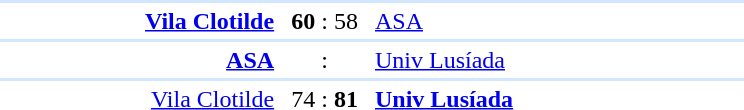<table style="text-align:center" width=500>
<tr>
<th width=30%></th>
<th width=10%></th>
<th width=30%></th>
<th width=10%></th>
</tr>
<tr align="left" bgcolor=#D0E7FF>
<td colspan=4></td>
</tr>
<tr>
<td align="right"><strong><a href='#'>Vila Clotilde</a></strong></td>
<td><strong>60</strong> : 58</td>
<td align=left><a href='#'>ASA</a></td>
</tr>
<tr align="left" bgcolor=#D0E7FF>
<td colspan=4></td>
</tr>
<tr>
<td align="right"><strong><a href='#'>ASA</a></strong></td>
<td>:</td>
<td align=left><a href='#'>Univ Lusíada</a></td>
</tr>
<tr align="left" bgcolor=#D0E7FF>
<td colspan=4></td>
</tr>
<tr>
<td align="right"><a href='#'>Vila Clotilde</a></td>
<td>74 : <strong>81</strong></td>
<td align=left><strong><a href='#'>Univ Lusíada</a></strong></td>
</tr>
</table>
